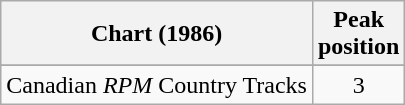<table class="wikitable sortable">
<tr>
<th align="left">Chart (1986)</th>
<th align="center">Peak<br>position</th>
</tr>
<tr>
</tr>
<tr>
<td align="left">Canadian <em>RPM</em> Country Tracks</td>
<td align="center">3</td>
</tr>
</table>
